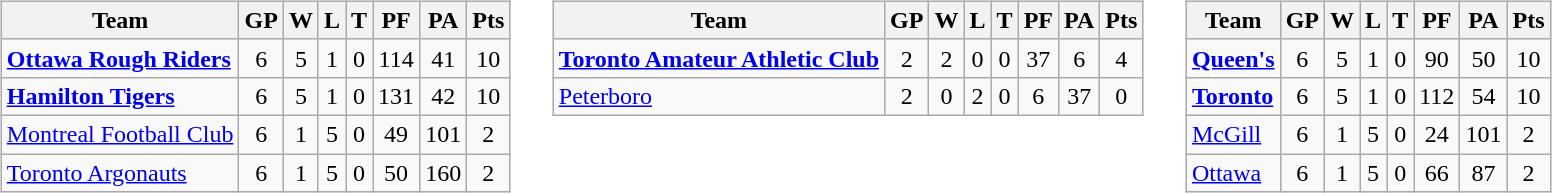<table cellspacing="10">
<tr>
<td valign="top"><br><table class="wikitable">
<tr>
<th>Team</th>
<th>GP</th>
<th>W</th>
<th>L</th>
<th>T</th>
<th>PF</th>
<th>PA</th>
<th>Pts</th>
</tr>
<tr align="center">
<td align="left"><strong><a href='#'>Ottawa Rough Riders</a></strong></td>
<td>6</td>
<td>5</td>
<td>1</td>
<td>0</td>
<td>114</td>
<td>41</td>
<td>10</td>
</tr>
<tr align="center">
<td align="left"><strong><a href='#'>Hamilton Tigers</a></strong></td>
<td>6</td>
<td>5</td>
<td>1</td>
<td>0</td>
<td>131</td>
<td>42</td>
<td>10</td>
</tr>
<tr align="center">
<td align="left"><a href='#'>Montreal Football Club</a></td>
<td>6</td>
<td>1</td>
<td>5</td>
<td>0</td>
<td>49</td>
<td>101</td>
<td>2</td>
</tr>
<tr align="center">
<td align="left"><a href='#'>Toronto Argonauts</a></td>
<td>6</td>
<td>1</td>
<td>5</td>
<td>0</td>
<td>50</td>
<td>160</td>
<td>2</td>
</tr>
</table>
</td>
<td valign="top"><br><table class="wikitable">
<tr>
<th>Team</th>
<th>GP</th>
<th>W</th>
<th>L</th>
<th>T</th>
<th>PF</th>
<th>PA</th>
<th>Pts</th>
</tr>
<tr align="center">
<td align="left"><strong><a href='#'>Toronto Amateur Athletic Club</a></strong></td>
<td>2</td>
<td>2</td>
<td>0</td>
<td>0</td>
<td>37</td>
<td>6</td>
<td>4</td>
</tr>
<tr align="center">
<td align="left"><a href='#'>Peterboro</a></td>
<td>2</td>
<td>0</td>
<td>2</td>
<td>0</td>
<td>6</td>
<td>37</td>
<td>0</td>
</tr>
</table>
</td>
<td valign="top"><br><table class="wikitable">
<tr>
<th>Team</th>
<th>GP</th>
<th>W</th>
<th>L</th>
<th>T</th>
<th>PF</th>
<th>PA</th>
<th>Pts</th>
</tr>
<tr align="center">
<td align="left"><strong><a href='#'>Queen's</a></strong></td>
<td>6</td>
<td>5</td>
<td>1</td>
<td>0</td>
<td>90</td>
<td>50</td>
<td>10</td>
</tr>
<tr align="center">
<td align="left"><strong><a href='#'>Toronto</a></strong></td>
<td>6</td>
<td>5</td>
<td>1</td>
<td>0</td>
<td>112</td>
<td>54</td>
<td>10</td>
</tr>
<tr align="center">
<td align="left"><a href='#'>McGill</a></td>
<td>6</td>
<td>1</td>
<td>5</td>
<td>0</td>
<td>24</td>
<td>101</td>
<td>2</td>
</tr>
<tr align="center">
<td align="left"><a href='#'>Ottawa</a></td>
<td>6</td>
<td>1</td>
<td>5</td>
<td>0</td>
<td>66</td>
<td>87</td>
<td>2</td>
</tr>
</table>
</td>
</tr>
</table>
